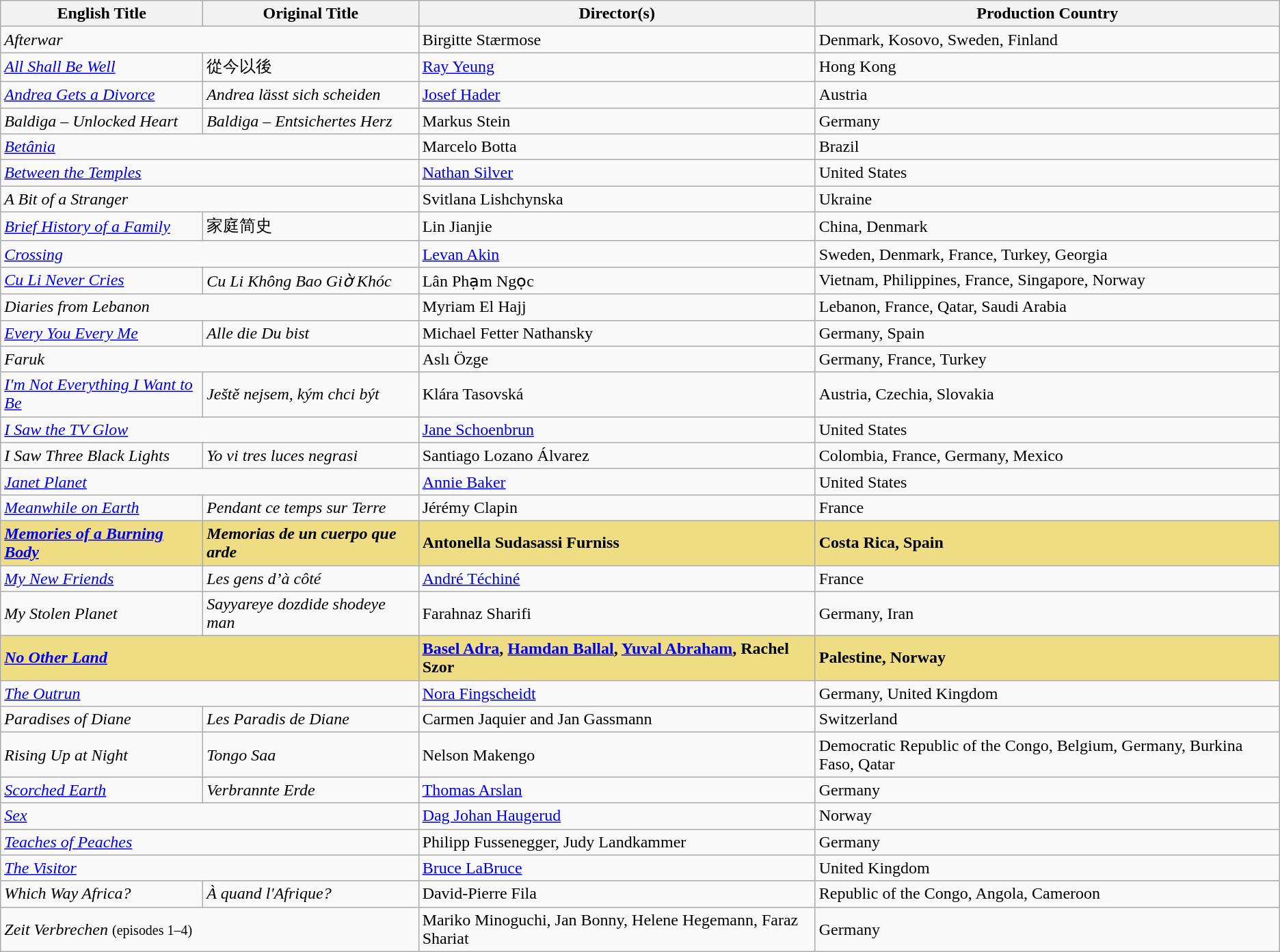<table class="wikitable">
<tr>
<th>English Title</th>
<th>Original Title</th>
<th>Director(s)</th>
<th>Production Country</th>
</tr>
<tr>
<td colspan="2"><em>Afterwar</em></td>
<td>Birgitte Stærmose</td>
<td>Denmark, Kosovo, Sweden, Finland</td>
</tr>
<tr>
<td><em><a href='#'>All Shall Be Well</a></em></td>
<td>從今以後</td>
<td><a href='#'>Ray Yeung</a></td>
<td>Hong Kong</td>
</tr>
<tr>
<td><em><a href='#'>Andrea Gets a Divorce</a></em></td>
<td><em>Andrea lässt sich scheiden</em></td>
<td><a href='#'>Josef Hader</a></td>
<td>Austria</td>
</tr>
<tr>
<td><em>Baldiga – Unlocked Heart</em></td>
<td><em>Baldiga – Entsichertes Herz</em></td>
<td>Markus Stein</td>
<td>Germany</td>
</tr>
<tr>
<td colspan="2"><em><a href='#'>Betânia</a></em></td>
<td>Marcelo Botta</td>
<td>Brazil</td>
</tr>
<tr>
<td colspan="2"><em><a href='#'>Between the Temples</a></em></td>
<td><a href='#'>Nathan Silver</a></td>
<td>United States</td>
</tr>
<tr>
<td colspan="2"><em>A Bit of a Stranger</em></td>
<td>Svitlana Lishchynska</td>
<td>Ukraine</td>
</tr>
<tr>
<td><em><a href='#'>Brief History of a Family</a></em></td>
<td>家庭简史</td>
<td>Lin Jianjie</td>
<td>China, Denmark</td>
</tr>
<tr>
<td colspan="2"><em><a href='#'>Crossing</a></em></td>
<td><a href='#'>Levan Akin</a></td>
<td>Sweden, Denmark, France, Turkey, Georgia</td>
</tr>
<tr>
<td><em><a href='#'>Cu Li Never Cries</a></em></td>
<td><em>Cu Li Không Bao Giờ Khóc</em></td>
<td>Lân Phạm Ngọc</td>
<td>Vietnam, Philippines, France, Singapore, Norway</td>
</tr>
<tr>
<td colspan="2"><em>Diaries from Lebanon</em></td>
<td>Myriam El Hajj</td>
<td>Lebanon, France, Qatar, Saudi Arabia</td>
</tr>
<tr>
<td><em><a href='#'>Every You Every Me</a></em></td>
<td><em>Alle die Du bist</em></td>
<td>Michael Fetter Nathansky</td>
<td>Germany, Spain</td>
</tr>
<tr>
<td colspan="2"><em>Faruk</em></td>
<td>Aslı Özge</td>
<td>Germany, France, Turkey</td>
</tr>
<tr>
<td><em><a href='#'>I'm Not Everything I Want to Be</a></em></td>
<td><em>Ještě nejsem, kým chci být</em></td>
<td>Klára Tasovská</td>
<td>Austria, Czechia, Slovakia</td>
</tr>
<tr>
<td colspan="2"><em><a href='#'>I Saw the TV Glow</a></em></td>
<td><a href='#'>Jane Schoenbrun</a></td>
<td>United States</td>
</tr>
<tr>
<td><em>I Saw Three Black Lights</em></td>
<td><em>Yo vi tres luces negrasi</em></td>
<td>Santiago Lozano Álvarez</td>
<td>Colombia, France, Germany, Mexico</td>
</tr>
<tr>
<td colspan="2"><em><a href='#'>Janet Planet</a></em></td>
<td><a href='#'>Annie Baker</a></td>
<td>United States</td>
</tr>
<tr>
<td><em><a href='#'>Meanwhile on Earth</a></em></td>
<td><em>Pendant ce temps sur Terre</em></td>
<td>Jérémy Clapin</td>
<td>France</td>
</tr>
<tr style="background:#EEDD82;">
<td><strong><em><a href='#'>Memories of a Burning Body</a></em></strong></td>
<td><strong><em>Memorias de un cuerpo que arde</em></strong></td>
<td><strong>Antonella Sudasassi Furniss</strong></td>
<td><strong>Costa Rica, Spain</strong></td>
</tr>
<tr>
<td><em><a href='#'>My New Friends</a></em></td>
<td><em>Les gens d’à côté</em></td>
<td><a href='#'>André Téchiné</a></td>
<td>France</td>
</tr>
<tr>
<td><em>My Stolen Planet</em></td>
<td><em>Sayyareye dozdide shodeye man</em></td>
<td>Farahnaz Sharifi</td>
<td>Germany, Iran</td>
</tr>
<tr style="background:#EEDD82;">
<td colspan="2"><strong><em><a href='#'>No Other Land</a></em></strong></td>
<td><strong><a href='#'>Basel Adra</a>, <a href='#'>Hamdan Ballal</a>, <a href='#'>Yuval Abraham</a>, Rachel Szor</strong></td>
<td><strong>Palestine, Norway</strong></td>
</tr>
<tr>
<td colspan="2"><em><a href='#'>The Outrun</a></em></td>
<td><a href='#'>Nora Fingscheidt</a></td>
<td>Germany, United Kingdom</td>
</tr>
<tr>
<td><em>Paradises of Diane</em></td>
<td><em>Les Paradis de Diane</em></td>
<td>Carmen Jaquier and Jan Gassmann</td>
<td>Switzerland</td>
</tr>
<tr>
<td><em>Rising Up at Night</em></td>
<td><em>Tongo Saa</em></td>
<td>Nelson Makengo</td>
<td>Democratic Republic of the Congo, Belgium, Germany, Burkina Faso, Qatar</td>
</tr>
<tr>
<td><em><a href='#'>Scorched Earth</a></em></td>
<td><em>Verbrannte Erde</em></td>
<td><a href='#'>Thomas Arslan</a></td>
<td>Germany</td>
</tr>
<tr>
<td colspan="2"><em><a href='#'>Sex</a></em></td>
<td><a href='#'>Dag Johan Haugerud</a></td>
<td>Norway</td>
</tr>
<tr>
<td colspan="2"><em><a href='#'>Teaches of Peaches</a></em></td>
<td>Philipp Fussenegger, Judy Landkammer</td>
<td>Germany</td>
</tr>
<tr>
<td colspan="2"><em><a href='#'>The Visitor</a></em></td>
<td><a href='#'>Bruce LaBruce</a></td>
<td>United Kingdom</td>
</tr>
<tr>
<td><em>Which Way Africa?</em></td>
<td><em>À quand l'Afrique?</em></td>
<td>David-Pierre Fila</td>
<td>Republic of the Congo, Angola, Cameroon</td>
</tr>
<tr>
<td colspan="2"><em>Zeit Verbrechen</em> <small>(episodes 1–4)</small></td>
<td>Mariko Minoguchi, Jan Bonny, Helene Hegemann, Faraz Shariat</td>
<td>Germany</td>
</tr>
</table>
